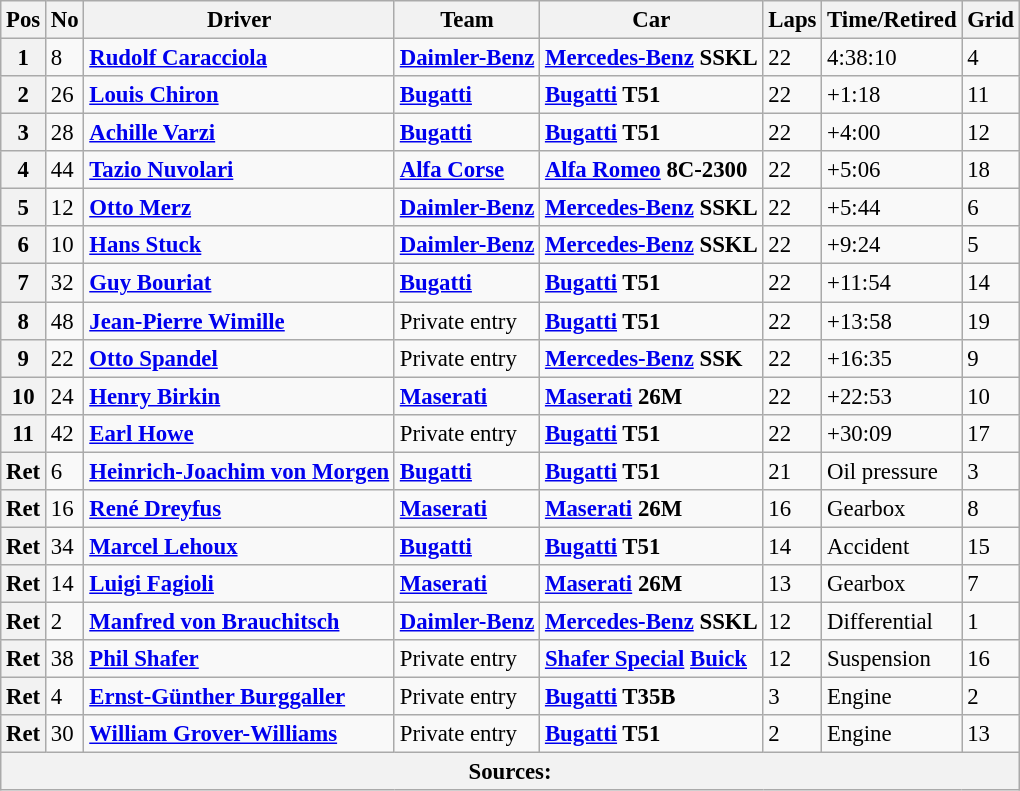<table class="wikitable" style="font-size: 95%;">
<tr>
<th>Pos</th>
<th>No</th>
<th>Driver</th>
<th>Team</th>
<th>Car</th>
<th>Laps</th>
<th>Time/Retired</th>
<th>Grid</th>
</tr>
<tr>
<th>1</th>
<td>8</td>
<td> <strong><a href='#'>Rudolf Caracciola</a></strong></td>
<td><strong><a href='#'>Daimler-Benz</a></strong></td>
<td><strong><a href='#'>Mercedes-Benz</a> SSKL</strong></td>
<td>22</td>
<td>4:38:10</td>
<td>4</td>
</tr>
<tr>
<th>2</th>
<td>26</td>
<td> <strong><a href='#'>Louis Chiron</a></strong></td>
<td><strong><a href='#'>Bugatti</a></strong></td>
<td><strong><a href='#'>Bugatti</a> T51</strong></td>
<td>22</td>
<td>+1:18</td>
<td>11</td>
</tr>
<tr>
<th>3</th>
<td>28</td>
<td> <strong><a href='#'>Achille Varzi</a></strong></td>
<td><strong><a href='#'>Bugatti</a></strong></td>
<td><strong><a href='#'>Bugatti</a> T51</strong></td>
<td>22</td>
<td>+4:00</td>
<td>12</td>
</tr>
<tr>
<th>4</th>
<td>44</td>
<td> <strong><a href='#'>Tazio Nuvolari</a></strong></td>
<td><strong><a href='#'>Alfa Corse</a></strong></td>
<td><strong><a href='#'>Alfa Romeo</a> 8C-2300</strong></td>
<td>22</td>
<td>+5:06</td>
<td>18</td>
</tr>
<tr>
<th>5</th>
<td>12</td>
<td> <strong><a href='#'>Otto Merz</a></strong></td>
<td><strong><a href='#'>Daimler-Benz</a></strong></td>
<td><strong><a href='#'>Mercedes-Benz</a> SSKL</strong></td>
<td>22</td>
<td>+5:44</td>
<td>6</td>
</tr>
<tr>
<th>6</th>
<td>10</td>
<td> <strong><a href='#'>Hans Stuck</a></strong></td>
<td><strong><a href='#'>Daimler-Benz</a></strong></td>
<td><strong><a href='#'>Mercedes-Benz</a> SSKL</strong></td>
<td>22</td>
<td>+9:24</td>
<td>5</td>
</tr>
<tr>
<th>7</th>
<td>32</td>
<td> <strong><a href='#'>Guy Bouriat</a></strong></td>
<td><strong><a href='#'>Bugatti</a></strong></td>
<td><strong><a href='#'>Bugatti</a> T51</strong></td>
<td>22</td>
<td>+11:54</td>
<td>14</td>
</tr>
<tr>
<th>8</th>
<td>48</td>
<td> <strong><a href='#'>Jean-Pierre Wimille</a></strong></td>
<td>Private entry</td>
<td><strong><a href='#'>Bugatti</a> T51</strong></td>
<td>22</td>
<td>+13:58</td>
<td>19</td>
</tr>
<tr>
<th>9</th>
<td>22</td>
<td> <strong><a href='#'>Otto Spandel</a></strong></td>
<td>Private entry</td>
<td><strong><a href='#'>Mercedes-Benz</a> SSK</strong></td>
<td>22</td>
<td>+16:35</td>
<td>9</td>
</tr>
<tr>
<th>10</th>
<td>24</td>
<td> <strong><a href='#'>Henry Birkin</a></strong></td>
<td><strong><a href='#'>Maserati</a></strong></td>
<td><strong><a href='#'>Maserati</a> 26M</strong></td>
<td>22</td>
<td>+22:53</td>
<td>10</td>
</tr>
<tr>
<th>11</th>
<td>42</td>
<td> <strong><a href='#'>Earl Howe</a></strong></td>
<td>Private entry</td>
<td><strong><a href='#'>Bugatti</a> T51</strong></td>
<td>22</td>
<td>+30:09</td>
<td>17</td>
</tr>
<tr>
<th>Ret</th>
<td>6</td>
<td> <strong><a href='#'>Heinrich-Joachim von Morgen</a></strong></td>
<td><strong><a href='#'>Bugatti</a></strong></td>
<td><strong><a href='#'>Bugatti</a> T51</strong></td>
<td>21</td>
<td>Oil pressure</td>
<td>3</td>
</tr>
<tr>
<th>Ret</th>
<td>16</td>
<td> <strong><a href='#'>René Dreyfus</a></strong></td>
<td><strong><a href='#'>Maserati</a></strong></td>
<td><strong><a href='#'>Maserati</a> 26M</strong></td>
<td>16</td>
<td>Gearbox</td>
<td>8</td>
</tr>
<tr>
<th>Ret</th>
<td>34</td>
<td> <strong><a href='#'>Marcel Lehoux</a></strong></td>
<td><strong><a href='#'>Bugatti</a></strong></td>
<td><strong><a href='#'>Bugatti</a> T51</strong></td>
<td>14</td>
<td>Accident</td>
<td>15</td>
</tr>
<tr>
<th>Ret</th>
<td>14</td>
<td> <strong><a href='#'>Luigi Fagioli</a></strong></td>
<td><strong><a href='#'>Maserati</a></strong></td>
<td><strong><a href='#'>Maserati</a> 26M</strong></td>
<td>13</td>
<td>Gearbox</td>
<td>7</td>
</tr>
<tr>
<th>Ret</th>
<td>2</td>
<td> <strong><a href='#'>Manfred von Brauchitsch</a></strong></td>
<td><strong><a href='#'>Daimler-Benz</a></strong></td>
<td><strong><a href='#'>Mercedes-Benz</a> SSKL</strong></td>
<td>12</td>
<td>Differential</td>
<td>1</td>
</tr>
<tr>
<th>Ret</th>
<td>38</td>
<td> <strong><a href='#'>Phil Shafer</a></strong></td>
<td>Private entry</td>
<td><strong><a href='#'>Shafer Special</a> <a href='#'>Buick</a></strong></td>
<td>12</td>
<td>Suspension</td>
<td>16</td>
</tr>
<tr>
<th>Ret</th>
<td>4</td>
<td> <strong><a href='#'>Ernst-Günther Burggaller</a></strong></td>
<td>Private entry</td>
<td><strong><a href='#'>Bugatti</a> T35B</strong></td>
<td>3</td>
<td>Engine</td>
<td>2</td>
</tr>
<tr>
<th>Ret</th>
<td>30</td>
<td> <strong><a href='#'>William Grover-Williams</a></strong></td>
<td>Private entry</td>
<td><strong><a href='#'>Bugatti</a> T51</strong></td>
<td>2</td>
<td>Engine</td>
<td>13</td>
</tr>
<tr>
<th colspan="8">Sources:</th>
</tr>
</table>
